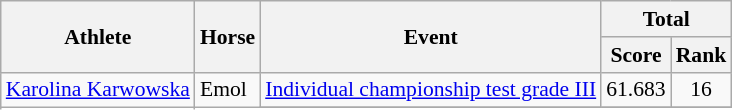<table class=wikitable style="font-size:90%">
<tr>
<th rowspan="2">Athlete</th>
<th rowspan="2">Horse</th>
<th rowspan="2">Event</th>
<th colspan="2">Total</th>
</tr>
<tr>
<th>Score</th>
<th>Rank</th>
</tr>
<tr>
<td rowspan="2"><a href='#'>Karolina Karwowska</a></td>
<td rowspan="2">Emol</td>
<td><a href='#'>Individual championship test grade III</a></td>
<td align="center">61.683</td>
<td align="center">16</td>
</tr>
<tr>
</tr>
</table>
